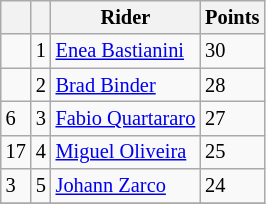<table class="wikitable" style="font-size: 85%;">
<tr>
<th></th>
<th></th>
<th>Rider</th>
<th>Points</th>
</tr>
<tr>
<td></td>
<td align=center>1</td>
<td> <a href='#'>Enea Bastianini</a></td>
<td align=left>30</td>
</tr>
<tr>
<td></td>
<td align=center>2</td>
<td> <a href='#'>Brad Binder</a></td>
<td align=left>28</td>
</tr>
<tr>
<td> 6</td>
<td align=center>3</td>
<td> <a href='#'>Fabio Quartararo</a></td>
<td align=left>27</td>
</tr>
<tr>
<td> 17</td>
<td align=center>4</td>
<td> <a href='#'>Miguel Oliveira</a></td>
<td align=left>25</td>
</tr>
<tr>
<td> 3</td>
<td align=center>5</td>
<td> <a href='#'>Johann Zarco</a></td>
<td align=left>24</td>
</tr>
<tr>
</tr>
</table>
